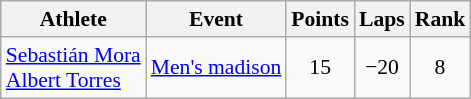<table class=wikitable style=font-size:90%;text-align:center>
<tr>
<th>Athlete</th>
<th>Event</th>
<th>Points</th>
<th>Laps</th>
<th>Rank</th>
</tr>
<tr>
<td align=left><a href='#'>Sebastián Mora</a><br><a href='#'>Albert Torres</a></td>
<td align=left><a href='#'>Men's madison</a></td>
<td>15</td>
<td>−20</td>
<td>8</td>
</tr>
</table>
